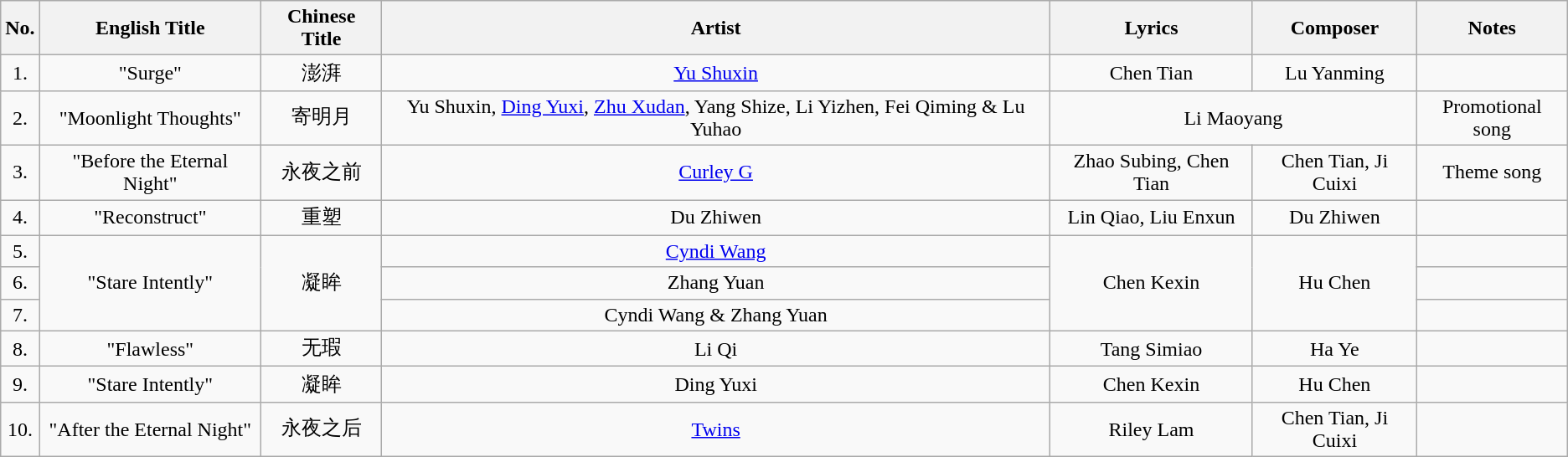<table class="wikitable" style="text-align:center">
<tr>
<th>No.</th>
<th>English Title</th>
<th>Chinese Title</th>
<th>Artist</th>
<th>Lyrics</th>
<th>Composer</th>
<th>Notes</th>
</tr>
<tr>
<td>1.</td>
<td>"Surge"</td>
<td>澎湃</td>
<td><a href='#'>Yu Shuxin</a></td>
<td>Chen Tian</td>
<td>Lu Yanming</td>
<td></td>
</tr>
<tr>
<td>2.</td>
<td>"Moonlight Thoughts"</td>
<td>寄明月</td>
<td>Yu Shuxin, <a href='#'>Ding Yuxi</a>, <a href='#'>Zhu Xudan</a>, Yang Shize, Li Yizhen, Fei Qiming & Lu Yuhao</td>
<td colspan="2">Li Maoyang</td>
<td>Promotional song</td>
</tr>
<tr>
<td>3.</td>
<td>"Before the Eternal Night"</td>
<td>永夜之前</td>
<td><a href='#'>Curley G</a></td>
<td>Zhao Subing, Chen Tian</td>
<td>Chen Tian, Ji Cuixi</td>
<td>Theme song</td>
</tr>
<tr>
<td>4.</td>
<td>"Reconstruct"</td>
<td>重塑</td>
<td>Du Zhiwen</td>
<td>Lin Qiao, Liu Enxun</td>
<td>Du Zhiwen</td>
<td></td>
</tr>
<tr>
<td>5.</td>
<td rowspan="3">"Stare Intently"</td>
<td rowspan="3">凝眸</td>
<td><a href='#'>Cyndi Wang</a></td>
<td rowspan="3">Chen Kexin</td>
<td rowspan="3">Hu Chen</td>
<td></td>
</tr>
<tr>
<td>6.</td>
<td>Zhang Yuan</td>
<td></td>
</tr>
<tr>
<td>7.</td>
<td>Cyndi Wang & Zhang Yuan</td>
<td></td>
</tr>
<tr>
<td>8.</td>
<td>"Flawless"</td>
<td>无瑕</td>
<td>Li Qi</td>
<td>Tang Simiao</td>
<td>Ha Ye</td>
<td></td>
</tr>
<tr>
<td>9.</td>
<td>"Stare Intently"</td>
<td>凝眸</td>
<td>Ding Yuxi</td>
<td>Chen Kexin</td>
<td>Hu Chen</td>
<td></td>
</tr>
<tr>
<td>10.</td>
<td>"After the Eternal Night"</td>
<td>永夜之后</td>
<td><a href='#'>Twins</a></td>
<td>Riley Lam</td>
<td>Chen Tian, Ji Cuixi</td>
<td></td>
</tr>
</table>
